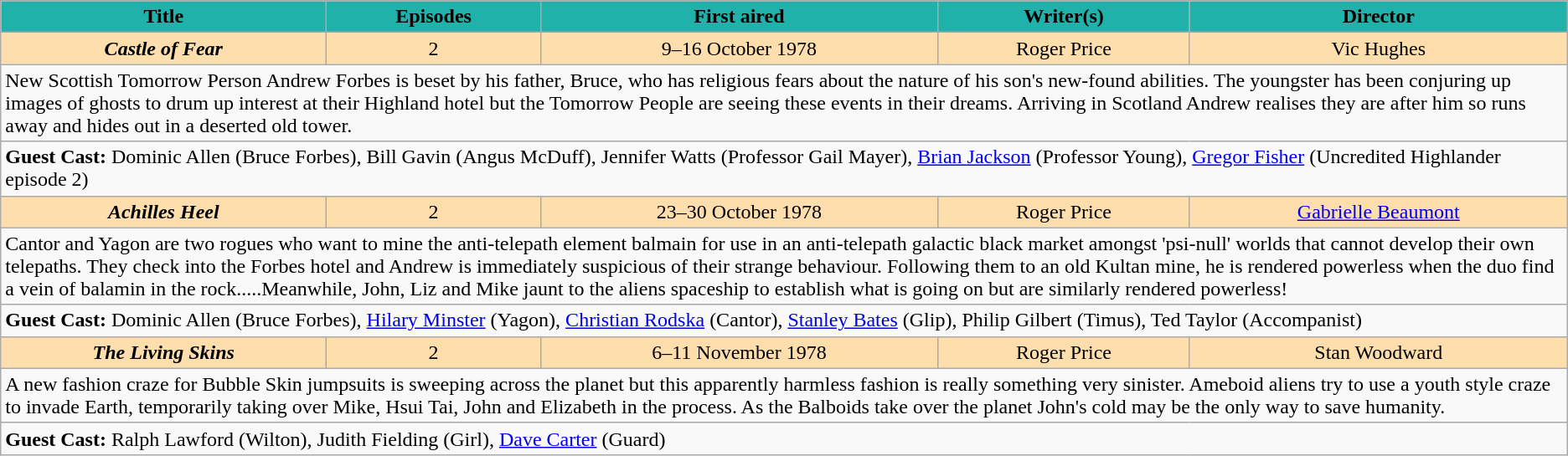<table class="wikitable">
<tr>
<th style="background-color:#20b2aa;">Title</th>
<th style="background-color:#20b2aa;">Episodes</th>
<th style="background-color:#20b2aa;">First aired</th>
<th style="background-color:#20b2aa;">Writer(s)</th>
<th style="background-color:#20b2aa;">Director</th>
</tr>
<tr align="center">
<td style="background:#FFDEAD;"><strong><em>Castle of Fear</em></strong></td>
<td style="background:#FFDEAD;">2</td>
<td style="background:#FFDEAD;">9–16 October 1978</td>
<td style="background:#FFDEAD;">Roger Price</td>
<td style="background:#FFDEAD;">Vic Hughes</td>
</tr>
<tr align="left">
<td colspan="5">New Scottish Tomorrow Person Andrew Forbes is beset by his father, Bruce, who has religious fears about the nature of his son's new-found abilities. The youngster has been conjuring up images of ghosts to drum up interest at their Highland hotel but the Tomorrow People are seeing these events in their dreams. Arriving in Scotland Andrew realises they are after him so runs away and hides out in a deserted old tower.</td>
</tr>
<tr align="left">
<td colspan="5"><strong>Guest Cast:</strong> Dominic Allen (Bruce Forbes), Bill Gavin (Angus McDuff), Jennifer Watts (Professor Gail Mayer), <a href='#'>Brian Jackson</a> (Professor Young), <a href='#'>Gregor Fisher</a> (Uncredited Highlander episode 2)</td>
</tr>
<tr align="center">
<td style="background:#FFDEAD;"><strong><em>Achilles Heel</em></strong></td>
<td style="background:#FFDEAD;">2</td>
<td style="background:#FFDEAD;">23–30 October 1978</td>
<td style="background:#FFDEAD;">Roger Price</td>
<td style="background:#FFDEAD;"><a href='#'>Gabrielle Beaumont</a></td>
</tr>
<tr align="left">
<td colspan="5">Cantor and Yagon are two rogues who want to mine the anti-telepath element balmain for use in an anti-telepath galactic black market amongst 'psi-null' worlds that cannot develop their own telepaths. They check into the Forbes hotel and Andrew is immediately suspicious of their strange behaviour. Following them to an old Kultan mine, he is rendered powerless when the duo find a vein of balamin in the rock.....Meanwhile, John, Liz and Mike jaunt to the aliens spaceship to establish what is going on but are similarly rendered powerless!</td>
</tr>
<tr align="left">
<td colspan="5"><strong>Guest Cast:</strong> Dominic Allen (Bruce Forbes), <a href='#'>Hilary Minster</a> (Yagon), <a href='#'>Christian Rodska</a> (Cantor), <a href='#'>Stanley Bates</a> (Glip), Philip Gilbert (Timus), Ted Taylor (Accompanist)</td>
</tr>
<tr align="center">
<td style="background:#FFDEAD;"><strong><em>The Living Skins</em></strong></td>
<td style="background:#FFDEAD;">2</td>
<td style="background:#FFDEAD;">6–11 November 1978</td>
<td style="background:#FFDEAD;">Roger Price</td>
<td style="background:#FFDEAD;">Stan Woodward</td>
</tr>
<tr align="left">
<td colspan="5">A new fashion craze for Bubble Skin jumpsuits is sweeping across the planet but this apparently harmless fashion is really something very sinister. Ameboid aliens try to use a youth style craze to invade Earth, temporarily taking over Mike, Hsui Tai, John and Elizabeth in the process. As the Balboids take over the planet John's cold may be the only way to save humanity.</td>
</tr>
<tr align="left">
<td colspan="5"><strong>Guest Cast:</strong> Ralph Lawford (Wilton), Judith Fielding (Girl), <a href='#'>Dave Carter</a> (Guard)</td>
</tr>
</table>
